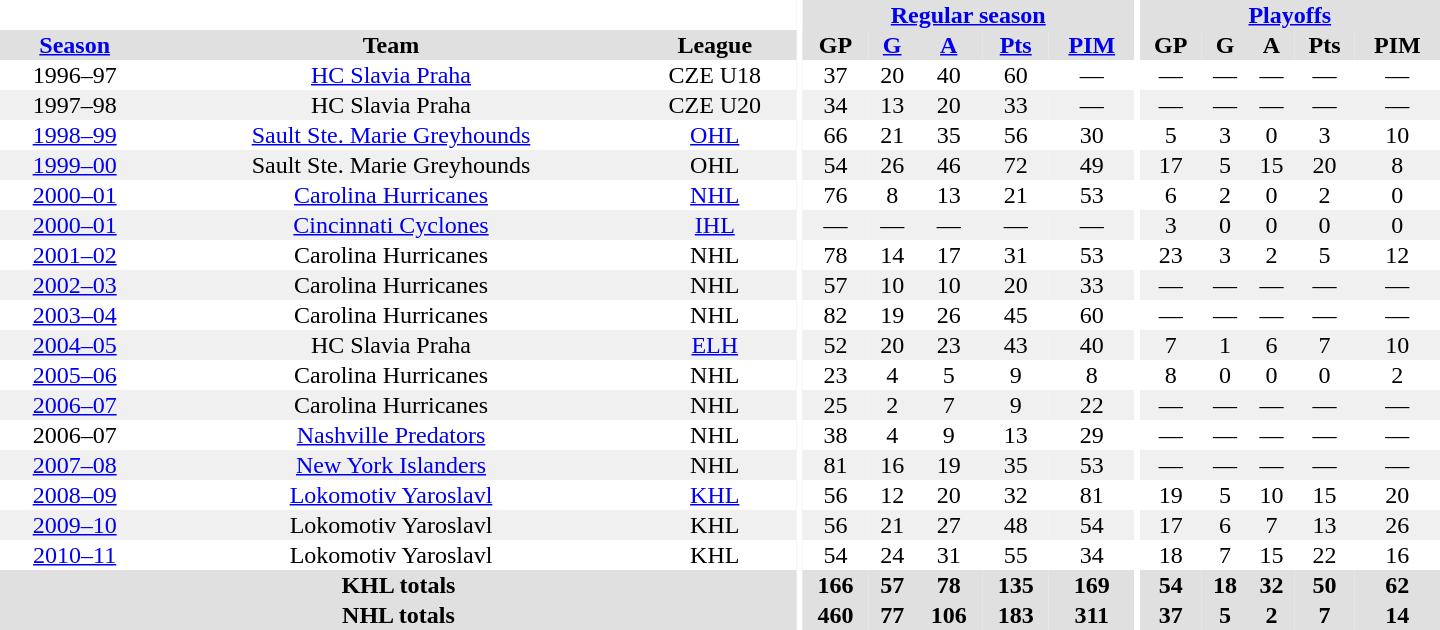<table border="0" cellpadding="1" cellspacing="0" style="text-align:center; width:60em">
<tr bgcolor="#e0e0e0">
<th colspan="3" bgcolor="#ffffff"></th>
<th rowspan="100" bgcolor="#ffffff"></th>
<th colspan="5"><a href='#'>Regular season</a></th>
<th rowspan="100" bgcolor="#ffffff"></th>
<th colspan="5"><a href='#'>Playoffs</a></th>
</tr>
<tr bgcolor="#e0e0e0">
<th><a href='#'>Season</a></th>
<th>Team</th>
<th>League</th>
<th>GP</th>
<th><a href='#'>G</a></th>
<th><a href='#'>A</a></th>
<th><a href='#'>Pts</a></th>
<th><a href='#'>PIM</a></th>
<th>GP</th>
<th>G</th>
<th>A</th>
<th>Pts</th>
<th>PIM</th>
</tr>
<tr>
<td>1996–97</td>
<td><a href='#'>HC Slavia Praha</a></td>
<td>CZE U18</td>
<td>37</td>
<td>20</td>
<td>40</td>
<td>60</td>
<td>—</td>
<td>—</td>
<td>—</td>
<td>—</td>
<td>—</td>
<td>—</td>
</tr>
<tr bgcolor="#f0f0f0">
<td>1997–98</td>
<td>HC Slavia Praha</td>
<td>CZE U20</td>
<td>34</td>
<td>13</td>
<td>20</td>
<td>33</td>
<td>—</td>
<td>—</td>
<td>—</td>
<td>—</td>
<td>—</td>
<td>—</td>
</tr>
<tr>
<td><a href='#'>1998–99</a></td>
<td><a href='#'>Sault Ste. Marie Greyhounds</a></td>
<td><a href='#'>OHL</a></td>
<td>66</td>
<td>21</td>
<td>35</td>
<td>56</td>
<td>30</td>
<td>5</td>
<td>3</td>
<td>0</td>
<td>3</td>
<td>10</td>
</tr>
<tr bgcolor="#f0f0f0">
<td><a href='#'>1999–00</a></td>
<td>Sault Ste. Marie Greyhounds</td>
<td>OHL</td>
<td>54</td>
<td>26</td>
<td>46</td>
<td>72</td>
<td>49</td>
<td>17</td>
<td>5</td>
<td>15</td>
<td>20</td>
<td>8</td>
</tr>
<tr>
<td><a href='#'>2000–01</a></td>
<td><a href='#'>Carolina Hurricanes</a></td>
<td><a href='#'>NHL</a></td>
<td>76</td>
<td>8</td>
<td>13</td>
<td>21</td>
<td>53</td>
<td>6</td>
<td>2</td>
<td>0</td>
<td>2</td>
<td>0</td>
</tr>
<tr bgcolor="#f0f0f0">
<td><a href='#'>2000–01</a></td>
<td><a href='#'>Cincinnati Cyclones</a></td>
<td><a href='#'>IHL</a></td>
<td>—</td>
<td>—</td>
<td>—</td>
<td>—</td>
<td>—</td>
<td>3</td>
<td>0</td>
<td>0</td>
<td>0</td>
<td>0</td>
</tr>
<tr>
<td><a href='#'>2001–02</a></td>
<td>Carolina Hurricanes</td>
<td>NHL</td>
<td>78</td>
<td>14</td>
<td>17</td>
<td>31</td>
<td>53</td>
<td>23</td>
<td>3</td>
<td>2</td>
<td>5</td>
<td>12</td>
</tr>
<tr bgcolor="#f0f0f0">
<td><a href='#'>2002–03</a></td>
<td>Carolina Hurricanes</td>
<td>NHL</td>
<td>57</td>
<td>10</td>
<td>10</td>
<td>20</td>
<td>33</td>
<td>—</td>
<td>—</td>
<td>—</td>
<td>—</td>
<td>—</td>
</tr>
<tr>
<td><a href='#'>2003–04</a></td>
<td>Carolina Hurricanes</td>
<td>NHL</td>
<td>82</td>
<td>19</td>
<td>26</td>
<td>45</td>
<td>60</td>
<td>—</td>
<td>—</td>
<td>—</td>
<td>—</td>
<td>—</td>
</tr>
<tr bgcolor="#f0f0f0">
<td><a href='#'>2004–05</a></td>
<td>HC Slavia Praha</td>
<td><a href='#'>ELH</a></td>
<td>52</td>
<td>20</td>
<td>23</td>
<td>43</td>
<td>40</td>
<td>7</td>
<td>1</td>
<td>6</td>
<td>7</td>
<td>10</td>
</tr>
<tr>
<td><a href='#'>2005–06</a></td>
<td>Carolina Hurricanes</td>
<td>NHL</td>
<td>23</td>
<td>4</td>
<td>5</td>
<td>9</td>
<td>8</td>
<td>8</td>
<td>0</td>
<td>0</td>
<td>0</td>
<td>2</td>
</tr>
<tr bgcolor="#f0f0f0">
<td><a href='#'>2006–07</a></td>
<td>Carolina Hurricanes</td>
<td>NHL</td>
<td>25</td>
<td>2</td>
<td>7</td>
<td>9</td>
<td>22</td>
<td>—</td>
<td>—</td>
<td>—</td>
<td>—</td>
<td>—</td>
</tr>
<tr>
<td>2006–07</td>
<td><a href='#'>Nashville Predators</a></td>
<td>NHL</td>
<td>38</td>
<td>4</td>
<td>9</td>
<td>13</td>
<td>29</td>
<td>—</td>
<td>—</td>
<td>—</td>
<td>—</td>
<td>—</td>
</tr>
<tr bgcolor="#f0f0f0">
<td><a href='#'>2007–08</a></td>
<td><a href='#'>New York Islanders</a></td>
<td>NHL</td>
<td>81</td>
<td>16</td>
<td>19</td>
<td>35</td>
<td>53</td>
<td>—</td>
<td>—</td>
<td>—</td>
<td>—</td>
<td>—</td>
</tr>
<tr>
<td><a href='#'>2008–09</a></td>
<td><a href='#'>Lokomotiv Yaroslavl</a></td>
<td><a href='#'>KHL</a></td>
<td>56</td>
<td>12</td>
<td>20</td>
<td>32</td>
<td>81</td>
<td>19</td>
<td>5</td>
<td>10</td>
<td>15</td>
<td>20</td>
</tr>
<tr bgcolor="#f0f0f0">
<td><a href='#'>2009–10</a></td>
<td>Lokomotiv Yaroslavl</td>
<td>KHL</td>
<td>56</td>
<td>21</td>
<td>27</td>
<td>48</td>
<td>54</td>
<td>17</td>
<td>6</td>
<td>7</td>
<td>13</td>
<td>26</td>
</tr>
<tr>
<td><a href='#'>2010–11</a></td>
<td>Lokomotiv Yaroslavl</td>
<td>KHL</td>
<td>54</td>
<td>24</td>
<td>31</td>
<td>55</td>
<td>34</td>
<td>18</td>
<td>7</td>
<td>15</td>
<td>22</td>
<td>16</td>
</tr>
<tr bgcolor="#e0e0e0">
<th colspan="3">KHL totals</th>
<th>166</th>
<th>57</th>
<th>78</th>
<th>135</th>
<th>169</th>
<th>54</th>
<th>18</th>
<th>32</th>
<th>50</th>
<th>62</th>
</tr>
<tr bgcolor="#e0e0e0">
<th colspan="3">NHL totals</th>
<th>460</th>
<th>77</th>
<th>106</th>
<th>183</th>
<th>311</th>
<th>37</th>
<th>5</th>
<th>2</th>
<th>7</th>
<th>14</th>
</tr>
</table>
